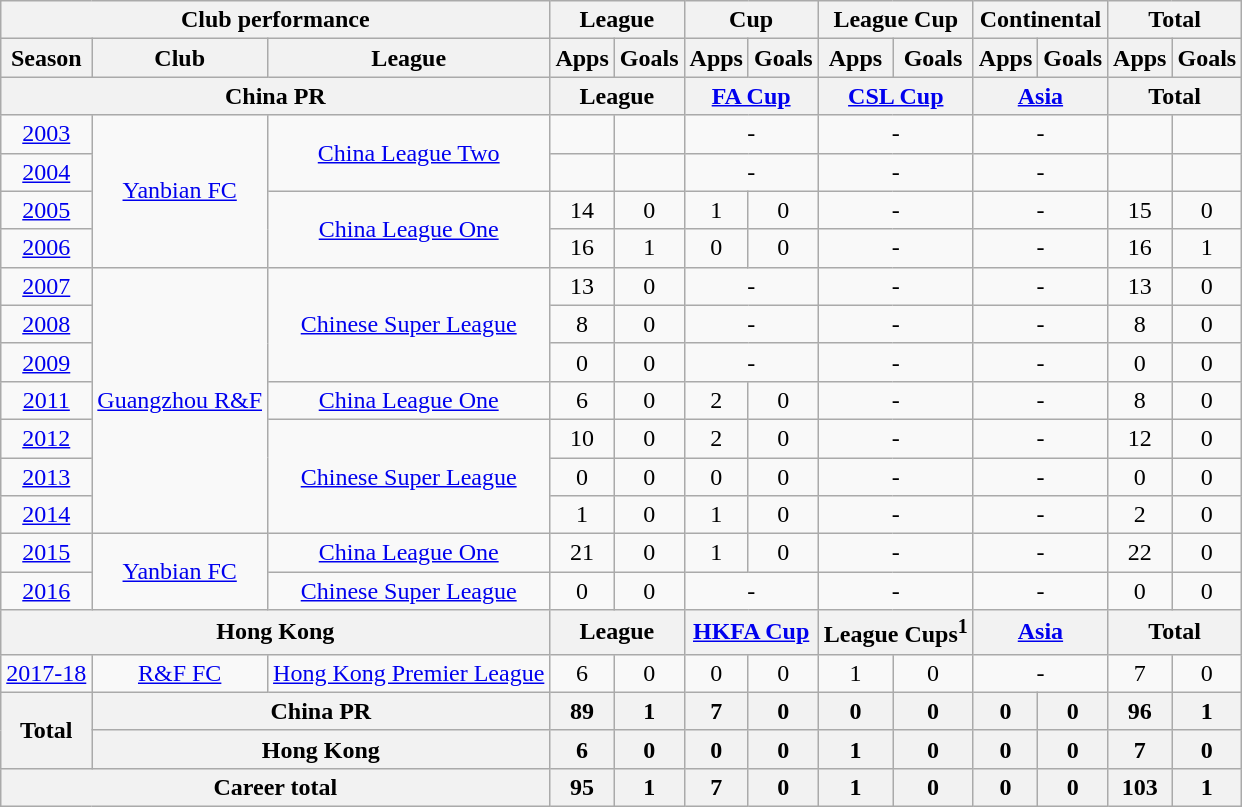<table class="wikitable" style="text-align:center">
<tr>
<th colspan=3>Club performance</th>
<th colspan=2>League</th>
<th colspan=2>Cup</th>
<th colspan=2>League Cup</th>
<th colspan=2>Continental</th>
<th colspan=2>Total</th>
</tr>
<tr>
<th>Season</th>
<th>Club</th>
<th>League</th>
<th>Apps</th>
<th>Goals</th>
<th>Apps</th>
<th>Goals</th>
<th>Apps</th>
<th>Goals</th>
<th>Apps</th>
<th>Goals</th>
<th>Apps</th>
<th>Goals</th>
</tr>
<tr>
<th colspan=3>China PR</th>
<th colspan=2>League</th>
<th colspan=2><a href='#'>FA Cup</a></th>
<th colspan=2><a href='#'>CSL Cup</a></th>
<th colspan=2><a href='#'>Asia</a></th>
<th colspan=2>Total</th>
</tr>
<tr>
<td><a href='#'>2003</a></td>
<td rowspan="4"><a href='#'>Yanbian FC</a></td>
<td rowspan="2"><a href='#'>China League Two</a></td>
<td></td>
<td></td>
<td colspan="2">-</td>
<td colspan="2">-</td>
<td colspan="2">-</td>
<td></td>
<td></td>
</tr>
<tr>
<td><a href='#'>2004</a></td>
<td></td>
<td></td>
<td colspan="2">-</td>
<td colspan="2">-</td>
<td colspan="2">-</td>
<td></td>
<td></td>
</tr>
<tr>
<td><a href='#'>2005</a></td>
<td rowspan="2"><a href='#'>China League One</a></td>
<td>14</td>
<td>0</td>
<td>1</td>
<td>0</td>
<td colspan="2">-</td>
<td colspan="2">-</td>
<td>15</td>
<td>0</td>
</tr>
<tr>
<td><a href='#'>2006</a></td>
<td>16</td>
<td>1</td>
<td>0</td>
<td>0</td>
<td colspan="2">-</td>
<td colspan="2">-</td>
<td>16</td>
<td>1</td>
</tr>
<tr>
<td><a href='#'>2007</a></td>
<td rowspan="7"><a href='#'>Guangzhou R&F</a></td>
<td rowspan="3"><a href='#'>Chinese Super League</a></td>
<td>13</td>
<td>0</td>
<td colspan="2">-</td>
<td colspan="2">-</td>
<td colspan="2">-</td>
<td>13</td>
<td>0</td>
</tr>
<tr>
<td><a href='#'>2008</a></td>
<td>8</td>
<td>0</td>
<td colspan="2">-</td>
<td colspan="2">-</td>
<td colspan="2">-</td>
<td>8</td>
<td>0</td>
</tr>
<tr>
<td><a href='#'>2009</a></td>
<td>0</td>
<td>0</td>
<td colspan="2">-</td>
<td colspan="2">-</td>
<td colspan="2">-</td>
<td>0</td>
<td>0</td>
</tr>
<tr>
<td><a href='#'>2011</a></td>
<td><a href='#'>China League One</a></td>
<td>6</td>
<td>0</td>
<td>2</td>
<td>0</td>
<td colspan="2">-</td>
<td colspan="2">-</td>
<td>8</td>
<td>0</td>
</tr>
<tr>
<td><a href='#'>2012</a></td>
<td rowspan="3"><a href='#'>Chinese Super League</a></td>
<td>10</td>
<td>0</td>
<td>2</td>
<td>0</td>
<td colspan="2">-</td>
<td colspan="2">-</td>
<td>12</td>
<td>0</td>
</tr>
<tr>
<td><a href='#'>2013</a></td>
<td>0</td>
<td>0</td>
<td>0</td>
<td>0</td>
<td colspan="2">-</td>
<td colspan="2">-</td>
<td>0</td>
<td>0</td>
</tr>
<tr>
<td><a href='#'>2014</a></td>
<td>1</td>
<td>0</td>
<td>1</td>
<td>0</td>
<td colspan="2">-</td>
<td colspan="2">-</td>
<td>2</td>
<td>0</td>
</tr>
<tr>
<td><a href='#'>2015</a></td>
<td rowspan="2"><a href='#'>Yanbian FC</a></td>
<td rowspan="1"><a href='#'>China League One</a></td>
<td>21</td>
<td>0</td>
<td>1</td>
<td>0</td>
<td colspan="2">-</td>
<td colspan="2">-</td>
<td>22</td>
<td>0</td>
</tr>
<tr>
<td><a href='#'>2016</a></td>
<td rowspan="1"><a href='#'>Chinese Super League</a></td>
<td>0</td>
<td>0</td>
<td colspan="2">-</td>
<td colspan="2">-</td>
<td colspan="2">-</td>
<td>0</td>
<td>0</td>
</tr>
<tr>
<th colspan=3>Hong Kong</th>
<th colspan=2>League</th>
<th colspan=2><a href='#'>HKFA Cup</a></th>
<th colspan=2>League Cups<sup>1</sup></th>
<th colspan=2><a href='#'>Asia</a></th>
<th colspan=2>Total</th>
</tr>
<tr>
<td><a href='#'>2017-18</a></td>
<td rowspan="1"><a href='#'>R&F FC</a></td>
<td rowspan="1"><a href='#'>Hong Kong Premier League</a></td>
<td>6</td>
<td>0</td>
<td>0</td>
<td>0</td>
<td>1</td>
<td>0</td>
<td colspan="2">-</td>
<td>7</td>
<td>0</td>
</tr>
<tr>
<th rowspan=2>Total</th>
<th colspan=2>China PR</th>
<th>89</th>
<th>1</th>
<th>7</th>
<th>0</th>
<th>0</th>
<th>0</th>
<th>0</th>
<th>0</th>
<th>96</th>
<th>1</th>
</tr>
<tr>
<th colspan=2>Hong Kong</th>
<th>6</th>
<th>0</th>
<th>0</th>
<th>0</th>
<th>1</th>
<th>0</th>
<th>0</th>
<th>0</th>
<th>7</th>
<th>0</th>
</tr>
<tr>
<th colspan=3>Career total</th>
<th>95</th>
<th>1</th>
<th>7</th>
<th>0</th>
<th>1</th>
<th>0</th>
<th>0</th>
<th>0</th>
<th>103</th>
<th>1</th>
</tr>
</table>
